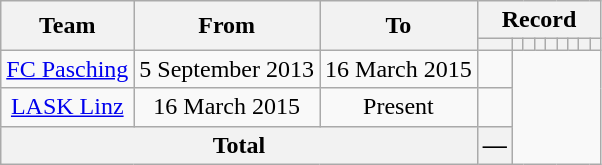<table class="wikitable" style="text-align: center">
<tr>
<th rowspan="2">Team</th>
<th rowspan="2">From</th>
<th rowspan="2">To</th>
<th colspan="9">Record</th>
</tr>
<tr>
<th></th>
<th></th>
<th></th>
<th></th>
<th></th>
<th></th>
<th></th>
<th></th>
<th></th>
</tr>
<tr>
<td><a href='#'>FC Pasching</a></td>
<td>5 September 2013</td>
<td>16 March 2015<br></td>
<td></td>
</tr>
<tr>
<td><a href='#'>LASK Linz</a></td>
<td>16 March 2015</td>
<td>Present<br></td>
<td></td>
</tr>
<tr>
<th colspan="3">Total<br></th>
<th>—</th>
</tr>
</table>
